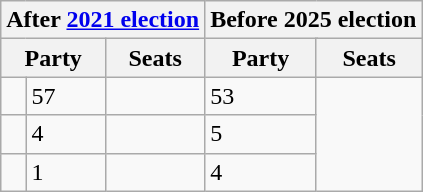<table class="wikitable">
<tr>
<th colspan="3">After <a href='#'>2021 election</a></th>
<th colspan="3">Before 2025 election</th>
</tr>
<tr>
<th colspan="2">Party</th>
<th>Seats</th>
<th colspan="2">Party</th>
<th>Seats</th>
</tr>
<tr>
<td></td>
<td>57</td>
<td></td>
<td>53</td>
</tr>
<tr>
<td></td>
<td>4</td>
<td></td>
<td>5</td>
</tr>
<tr>
<td></td>
<td>1</td>
<td></td>
<td>4</td>
</tr>
</table>
